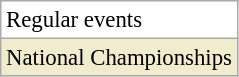<table class=wikitable style="font-size:95%">
<tr style="background:#fff;">
<td>Regular events</td>
</tr>
<tr style="background:#f2ecce;">
<td>National Championships</td>
</tr>
</table>
